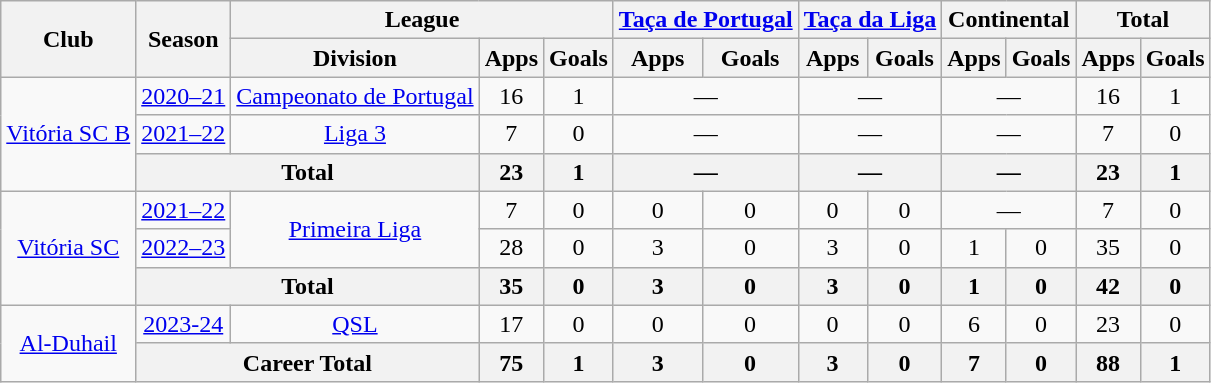<table class="wikitable" style="text-align: center">
<tr>
<th rowspan="2">Club</th>
<th rowspan="2">Season</th>
<th colspan="3">League</th>
<th colspan="2"><a href='#'>Taça de Portugal</a></th>
<th colspan="2"><a href='#'>Taça da Liga</a></th>
<th colspan="2">Continental</th>
<th colspan="2">Total</th>
</tr>
<tr>
<th>Division</th>
<th>Apps</th>
<th>Goals</th>
<th>Apps</th>
<th>Goals</th>
<th>Apps</th>
<th>Goals</th>
<th>Apps</th>
<th>Goals</th>
<th>Apps</th>
<th>Goals</th>
</tr>
<tr>
<td rowspan="3"><a href='#'>Vitória SC B</a></td>
<td><a href='#'>2020–21</a></td>
<td><a href='#'>Campeonato de Portugal</a></td>
<td>16</td>
<td>1</td>
<td colspan="2">—</td>
<td colspan="2">—</td>
<td colspan="2">—</td>
<td>16</td>
<td>1</td>
</tr>
<tr>
<td><a href='#'>2021–22</a></td>
<td><a href='#'>Liga 3</a></td>
<td>7</td>
<td>0</td>
<td colspan="2">—</td>
<td colspan="2">—</td>
<td colspan="2">—</td>
<td>7</td>
<td>0</td>
</tr>
<tr>
<th colspan="2">Total</th>
<th>23</th>
<th>1</th>
<th colspan="2">—</th>
<th colspan="2">—</th>
<th colspan="2">—</th>
<th>23</th>
<th>1</th>
</tr>
<tr>
<td rowspan="3"><a href='#'>Vitória SC</a></td>
<td><a href='#'>2021–22</a></td>
<td rowspan="2"><a href='#'>Primeira Liga</a></td>
<td>7</td>
<td>0</td>
<td>0</td>
<td>0</td>
<td>0</td>
<td>0</td>
<td colspan="2">—</td>
<td>7</td>
<td>0</td>
</tr>
<tr>
<td><a href='#'>2022–23</a></td>
<td>28</td>
<td>0</td>
<td>3</td>
<td>0</td>
<td>3</td>
<td>0</td>
<td>1</td>
<td>0</td>
<td>35</td>
<td>0</td>
</tr>
<tr>
<th colspan="2">Total</th>
<th>35</th>
<th>0</th>
<th>3</th>
<th>0</th>
<th>3</th>
<th>0</th>
<th>1</th>
<th>0</th>
<th>42</th>
<th>0</th>
</tr>
<tr>
<td rowspan="3"><a href='#'>Al-Duhail</a></td>
<td><a href='#'>2023-24</a></td>
<td><a href='#'>QSL</a></td>
<td>17</td>
<td>0</td>
<td>0</td>
<td>0</td>
<td>0</td>
<td>0</td>
<td>6</td>
<td>0</td>
<td>23</td>
<td>0</td>
</tr>
<tr>
<th colspan="2">Career Total</th>
<th>75</th>
<th>1</th>
<th>3</th>
<th>0</th>
<th>3</th>
<th>0</th>
<th>7</th>
<th>0</th>
<th>88</th>
<th>1</th>
</tr>
</table>
